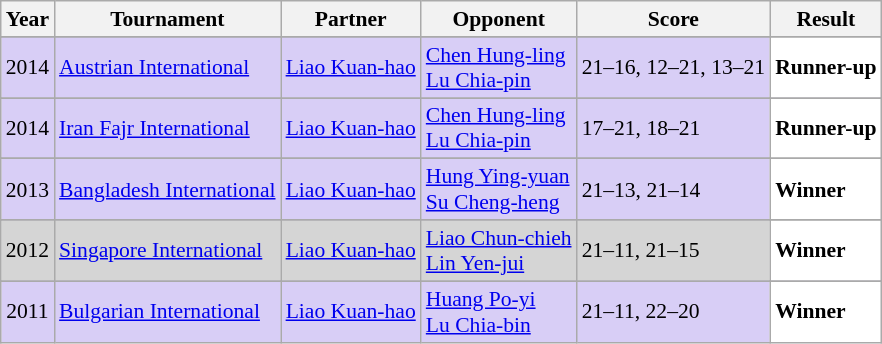<table class="sortable wikitable" style="font-size: 90%;">
<tr>
<th>Year</th>
<th>Tournament</th>
<th>Partner</th>
<th>Opponent</th>
<th>Score</th>
<th>Result</th>
</tr>
<tr>
</tr>
<tr style="background:#D8CEF6">
<td align="center">2014</td>
<td align="left"><a href='#'>Austrian International</a></td>
<td align="left"> <a href='#'>Liao Kuan-hao</a></td>
<td align="left"> <a href='#'>Chen Hung-ling</a><br> <a href='#'>Lu Chia-pin</a></td>
<td align="left">21–16, 12–21, 13–21</td>
<td style="text-align:left; background:white"> <strong>Runner-up</strong></td>
</tr>
<tr>
</tr>
<tr style="background:#D8CEF6">
<td align="center">2014</td>
<td align="left"><a href='#'>Iran Fajr International</a></td>
<td align="left"> <a href='#'>Liao Kuan-hao</a></td>
<td align="left"> <a href='#'>Chen Hung-ling</a><br> <a href='#'>Lu Chia-pin</a></td>
<td align="left">17–21, 18–21</td>
<td style="text-align:left; background:white"> <strong>Runner-up</strong></td>
</tr>
<tr>
</tr>
<tr style="background:#D8CEF6">
<td align="center">2013</td>
<td align="left"><a href='#'>Bangladesh International</a></td>
<td align="left"> <a href='#'>Liao Kuan-hao</a></td>
<td align="left"> <a href='#'>Hung Ying-yuan</a><br> <a href='#'>Su Cheng-heng</a></td>
<td align="left">21–13, 21–14</td>
<td style="text-align:left; background:white"> <strong>Winner</strong></td>
</tr>
<tr>
</tr>
<tr style="background:#D5D5D5">
<td align="center">2012</td>
<td align="left"><a href='#'>Singapore International</a></td>
<td align="left"> <a href='#'>Liao Kuan-hao</a></td>
<td align="left"> <a href='#'>Liao Chun-chieh</a><br> <a href='#'>Lin Yen-jui</a></td>
<td align="left">21–11, 21–15</td>
<td style="text-align:left; background:white"> <strong>Winner</strong></td>
</tr>
<tr>
</tr>
<tr style="background:#D8CEF6">
<td align="center">2011</td>
<td align="left"><a href='#'>Bulgarian International</a></td>
<td align="left"> <a href='#'>Liao Kuan-hao</a></td>
<td align="left"> <a href='#'>Huang Po-yi</a><br> <a href='#'>Lu Chia-bin</a></td>
<td align="left">21–11, 22–20</td>
<td style="text-align:left; background:white"> <strong>Winner</strong></td>
</tr>
</table>
